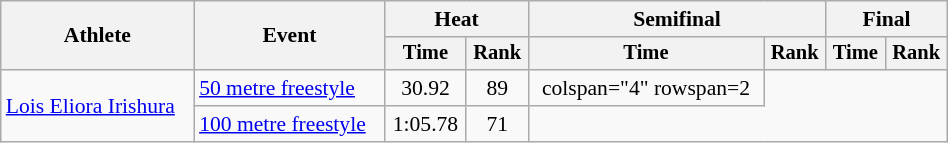<table class="wikitable" style="text-align:center; font-size:90%; width:50%;">
<tr>
<th rowspan="2">Athlete</th>
<th rowspan="2">Event</th>
<th colspan="2">Heat</th>
<th colspan="2">Semifinal</th>
<th colspan="2">Final</th>
</tr>
<tr style="font-size:95%">
<th>Time</th>
<th>Rank</th>
<th>Time</th>
<th>Rank</th>
<th>Time</th>
<th>Rank</th>
</tr>
<tr>
<td align=left rowspan=2><a href='#'>Lois Eliora Irishura</a></td>
<td align=left><a href='#'>50 metre freestyle</a></td>
<td>30.92</td>
<td>89</td>
<td>colspan="4" rowspan=2</td>
</tr>
<tr>
<td align=left><a href='#'>100 metre freestyle</a></td>
<td>1:05.78</td>
<td>71</td>
</tr>
</table>
